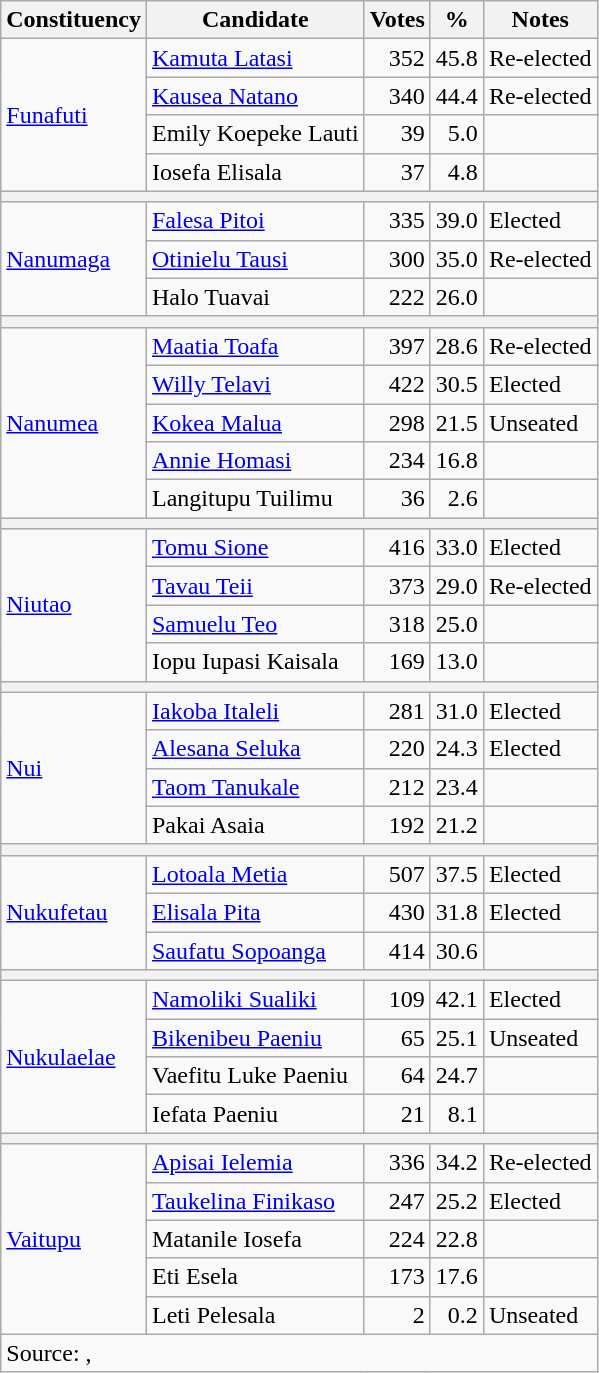<table class=wikitable>
<tr>
<th>Constituency</th>
<th>Candidate</th>
<th>Votes</th>
<th>%</th>
<th>Notes</th>
</tr>
<tr>
<td rowspan=4><a href='#'>Funafuti</a></td>
<td><a href='#'>Kamuta Latasi</a></td>
<td align=right>352</td>
<td align=right>45.8</td>
<td>Re-elected</td>
</tr>
<tr>
<td><a href='#'>Kausea Natano</a></td>
<td align=right>340</td>
<td align=right>44.4</td>
<td>Re-elected</td>
</tr>
<tr>
<td>Emily Koepeke Lauti</td>
<td align=right>39</td>
<td align=right>5.0</td>
<td></td>
</tr>
<tr>
<td>Iosefa Elisala</td>
<td align=right>37</td>
<td align=right>4.8</td>
<td></td>
</tr>
<tr>
<th colspan=5></th>
</tr>
<tr>
<td rowspan=3><a href='#'>Nanumaga</a></td>
<td><a href='#'>Falesa Pitoi</a></td>
<td align=right>335</td>
<td align=right>39.0</td>
<td>Elected</td>
</tr>
<tr>
<td><a href='#'>Otinielu Tausi</a></td>
<td align=right>300</td>
<td align=right>35.0</td>
<td>Re-elected</td>
</tr>
<tr>
<td>Halo Tuavai</td>
<td align=right>222</td>
<td align=right>26.0</td>
<td></td>
</tr>
<tr>
<th colspan=5></th>
</tr>
<tr>
<td rowspan=5><a href='#'>Nanumea</a></td>
<td><a href='#'>Maatia Toafa</a></td>
<td align=right>397</td>
<td align=right>28.6</td>
<td>Re-elected</td>
</tr>
<tr>
<td><a href='#'>Willy Telavi</a></td>
<td align=right>422</td>
<td align=right>30.5</td>
<td>Elected</td>
</tr>
<tr>
<td><a href='#'>Kokea Malua</a></td>
<td align=right>298</td>
<td align=right>21.5</td>
<td>Unseated</td>
</tr>
<tr>
<td><a href='#'>Annie Homasi</a></td>
<td align=right>234</td>
<td align=right>16.8</td>
<td></td>
</tr>
<tr>
<td>Langitupu Tuilimu</td>
<td align=right>36</td>
<td align=right>2.6</td>
<td></td>
</tr>
<tr>
<th colspan=5></th>
</tr>
<tr>
<td rowspan=4><a href='#'>Niutao</a></td>
<td><a href='#'>Tomu Sione</a></td>
<td align=right>416</td>
<td align=right>33.0</td>
<td>Elected</td>
</tr>
<tr>
<td><a href='#'>Tavau Teii</a></td>
<td align=right>373</td>
<td align=right>29.0</td>
<td>Re-elected</td>
</tr>
<tr>
<td><a href='#'>Samuelu Teo</a></td>
<td align=right>318</td>
<td align=right>25.0</td>
<td></td>
</tr>
<tr>
<td>Iopu Iupasi Kaisala</td>
<td align=right>169</td>
<td align=right>13.0</td>
<td></td>
</tr>
<tr>
<th colspan=5></th>
</tr>
<tr>
<td rowspan=4><a href='#'>Nui</a></td>
<td><a href='#'>Iakoba Italeli</a></td>
<td align=right>281</td>
<td align=right>31.0</td>
<td>Elected</td>
</tr>
<tr>
<td><a href='#'>Alesana Seluka</a></td>
<td align=right>220</td>
<td align=right>24.3</td>
<td>Elected</td>
</tr>
<tr>
<td><a href='#'>Taom Tanukale</a></td>
<td align=right>212</td>
<td align=right>23.4</td>
<td></td>
</tr>
<tr>
<td>Pakai Asaia</td>
<td align=right>192</td>
<td align=right>21.2</td>
<td></td>
</tr>
<tr>
<th colspan=5></th>
</tr>
<tr>
<td rowspan=3><a href='#'>Nukufetau</a></td>
<td><a href='#'>Lotoala Metia</a></td>
<td align=right>507</td>
<td align=right>37.5</td>
<td>Elected</td>
</tr>
<tr>
<td><a href='#'>Elisala Pita</a></td>
<td align=right>430</td>
<td align=right>31.8</td>
<td>Elected</td>
</tr>
<tr>
<td><a href='#'>Saufatu Sopoanga</a></td>
<td align=right>414</td>
<td align=right>30.6</td>
<td></td>
</tr>
<tr>
<th colspan=5></th>
</tr>
<tr>
<td rowspan=4><a href='#'>Nukulaelae</a></td>
<td><a href='#'>Namoliki Sualiki</a></td>
<td align=right>109</td>
<td align=right>42.1</td>
<td>Elected</td>
</tr>
<tr>
<td><a href='#'>Bikenibeu Paeniu</a></td>
<td align=right>65</td>
<td align=right>25.1</td>
<td>Unseated</td>
</tr>
<tr>
<td>Vaefitu Luke Paeniu</td>
<td align=right>64</td>
<td align=right>24.7</td>
<td></td>
</tr>
<tr>
<td>Iefata Paeniu</td>
<td align=right>21</td>
<td align=right>8.1</td>
<td></td>
</tr>
<tr>
<th colspan=5></th>
</tr>
<tr>
<td rowspan=5><a href='#'>Vaitupu</a></td>
<td><a href='#'>Apisai Ielemia</a></td>
<td align=right>336</td>
<td align=right>34.2</td>
<td>Re-elected</td>
</tr>
<tr>
<td><a href='#'>Taukelina Finikaso</a></td>
<td align=right>247</td>
<td align=right>25.2</td>
<td>Elected</td>
</tr>
<tr>
<td>Matanile Iosefa</td>
<td align=right>224</td>
<td align=right>22.8</td>
<td></td>
</tr>
<tr>
<td>Eti Esela</td>
<td align=right>173</td>
<td align=right>17.6</td>
<td></td>
</tr>
<tr>
<td>Leti Pelesala</td>
<td align=right>2</td>
<td align=right>0.2</td>
<td>Unseated</td>
</tr>
<tr>
<td colspan=5>Source: , </td>
</tr>
</table>
